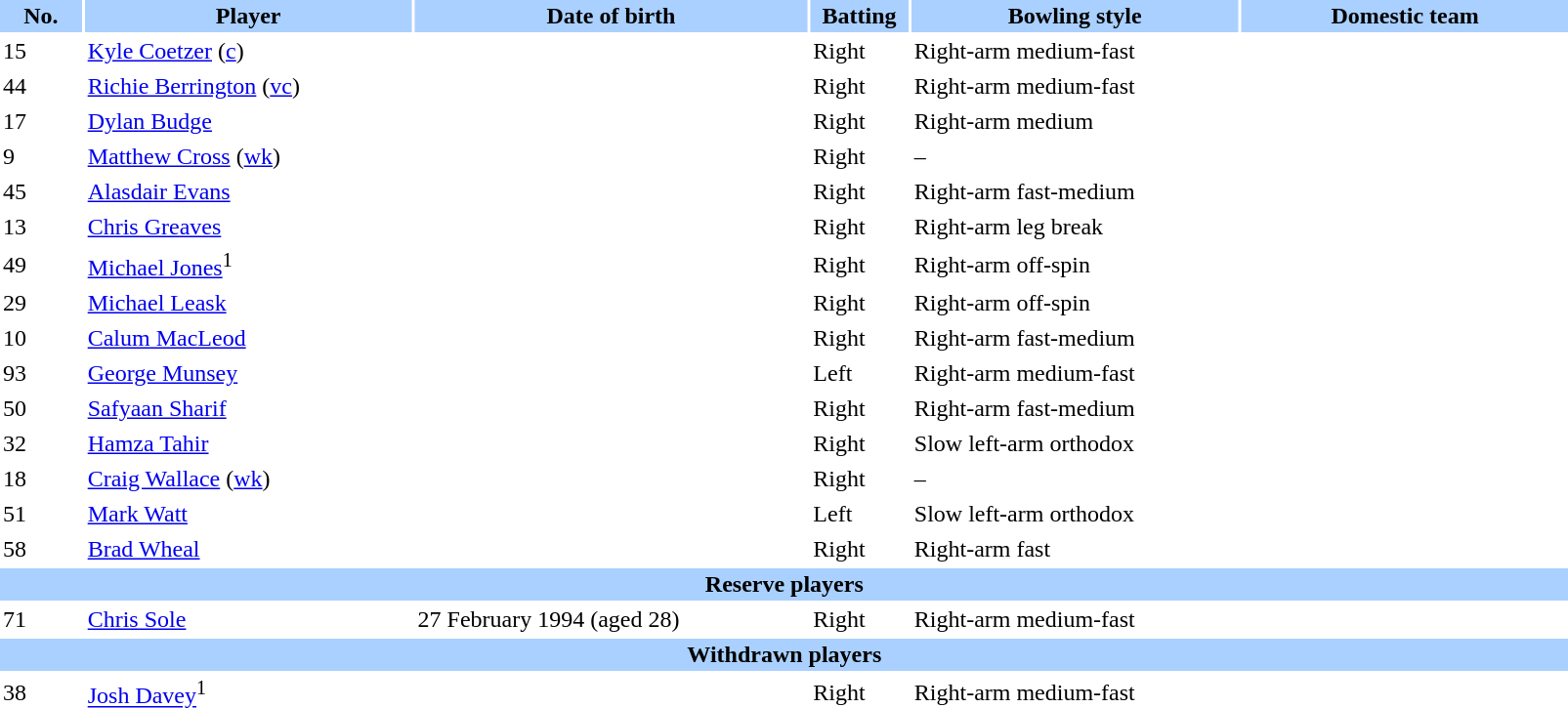<table class="sortable" style="width:85%;" border="0" cellspacing="2" cellpadding="2">
<tr style="background:#aad0ff;">
<th scope="col" width="5%">No.</th>
<th width=20%>Player</th>
<th width=24%>Date of birth</th>
<th width=6%>Batting</th>
<th width=20%>Bowling style</th>
<th width=20%>Domestic team</th>
</tr>
<tr>
<td>15</td>
<td><a href='#'>Kyle Coetzer</a> (<a href='#'>c</a>)</td>
<td></td>
<td>Right</td>
<td>Right-arm medium-fast</td>
<td></td>
</tr>
<tr>
<td>44</td>
<td><a href='#'>Richie Berrington</a> (<a href='#'>vc</a>)</td>
<td></td>
<td>Right</td>
<td>Right-arm medium-fast</td>
<td></td>
</tr>
<tr>
<td>17</td>
<td><a href='#'>Dylan Budge</a></td>
<td></td>
<td>Right</td>
<td>Right-arm medium</td>
<td></td>
</tr>
<tr>
<td>9</td>
<td><a href='#'>Matthew Cross</a> (<a href='#'>wk</a>)</td>
<td></td>
<td>Right</td>
<td>–</td>
</tr>
<tr>
<td>45</td>
<td><a href='#'>Alasdair Evans</a></td>
<td></td>
<td>Right</td>
<td>Right-arm fast-medium</td>
<td></td>
</tr>
<tr>
<td>13</td>
<td><a href='#'>Chris Greaves</a></td>
<td></td>
<td>Right</td>
<td>Right-arm leg break</td>
</tr>
<tr>
<td>49</td>
<td><a href='#'>Michael Jones</a><sup>1</sup></td>
<td></td>
<td>Right</td>
<td>Right-arm off-spin</td>
</tr>
<tr>
<td>29</td>
<td><a href='#'>Michael Leask</a></td>
<td></td>
<td>Right</td>
<td>Right-arm off-spin</td>
<td></td>
</tr>
<tr>
<td>10</td>
<td><a href='#'>Calum MacLeod</a></td>
<td></td>
<td>Right</td>
<td>Right-arm fast-medium</td>
<td></td>
</tr>
<tr>
<td>93</td>
<td><a href='#'>George Munsey</a></td>
<td></td>
<td>Left</td>
<td>Right-arm medium-fast</td>
<td></td>
</tr>
<tr>
<td>50</td>
<td><a href='#'>Safyaan Sharif</a></td>
<td></td>
<td>Right</td>
<td>Right-arm fast-medium</td>
<td></td>
</tr>
<tr>
<td>32</td>
<td><a href='#'>Hamza Tahir</a></td>
<td></td>
<td>Right</td>
<td>Slow left-arm orthodox</td>
<td></td>
</tr>
<tr>
<td>18</td>
<td><a href='#'>Craig Wallace</a> (<a href='#'>wk</a>)</td>
<td></td>
<td>Right</td>
<td>–</td>
<td></td>
</tr>
<tr>
<td>51</td>
<td><a href='#'>Mark Watt</a></td>
<td></td>
<td>Left</td>
<td>Slow left-arm orthodox</td>
<td></td>
</tr>
<tr>
<td>58</td>
<td><a href='#'>Brad Wheal</a></td>
<td></td>
<td>Right</td>
<td>Right-arm fast</td>
<td></td>
</tr>
<tr class=sortbottom style="background:#aad0ff;">
<th colspan=6>Reserve players</th>
</tr>
<tr class=sortbottom>
<td>71</td>
<td><a href='#'>Chris Sole</a></td>
<td>27 February 1994 (aged 28)</td>
<td>Right</td>
<td>Right-arm medium-fast</td>
<td></td>
</tr>
<tr class=sortbottom style="background:#aad0ff;">
<th colspan=6>Withdrawn players</th>
</tr>
<tr class=sortbottom>
<td>38</td>
<td><a href='#'>Josh Davey</a><sup>1</sup></td>
<td></td>
<td>Right</td>
<td>Right-arm medium-fast</td>
<td></td>
</tr>
</table>
